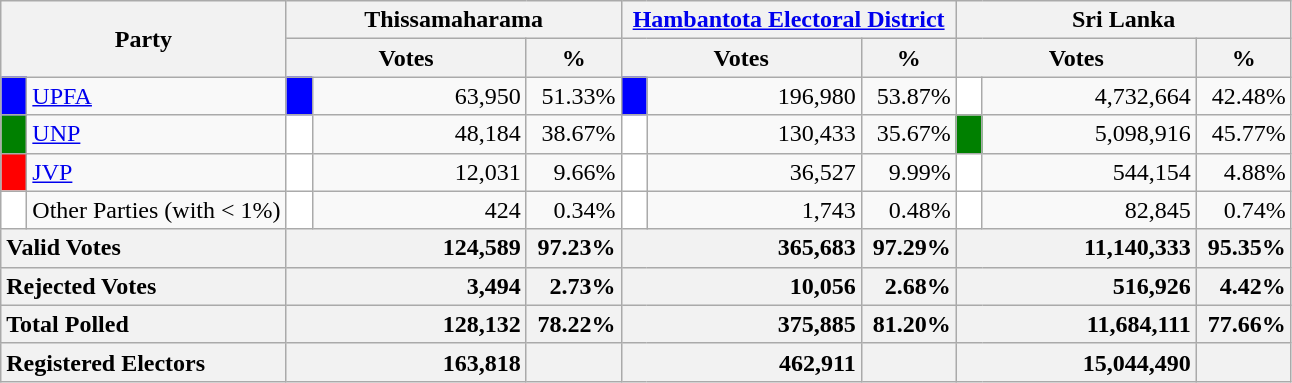<table class="wikitable">
<tr>
<th colspan="2" width="144px"rowspan="2">Party</th>
<th colspan="3" width="216px">Thissamaharama</th>
<th colspan="3" width="216px"><a href='#'>Hambantota Electoral District</a></th>
<th colspan="3" width="216px">Sri Lanka</th>
</tr>
<tr>
<th colspan="2" width="144px">Votes</th>
<th>%</th>
<th colspan="2" width="144px">Votes</th>
<th>%</th>
<th colspan="2" width="144px">Votes</th>
<th>%</th>
</tr>
<tr>
<td style="background-color:blue;" width="10px"></td>
<td style="text-align:left;"><a href='#'>UPFA</a></td>
<td style="background-color:blue;" width="10px"></td>
<td style="text-align:right;">63,950</td>
<td style="text-align:right;">51.33%</td>
<td style="background-color:blue;" width="10px"></td>
<td style="text-align:right;">196,980</td>
<td style="text-align:right;">53.87%</td>
<td style="background-color:white;" width="10px"></td>
<td style="text-align:right;">4,732,664</td>
<td style="text-align:right;">42.48%</td>
</tr>
<tr>
<td style="background-color:green;" width="10px"></td>
<td style="text-align:left;"><a href='#'>UNP</a></td>
<td style="background-color:white;" width="10px"></td>
<td style="text-align:right;">48,184</td>
<td style="text-align:right;">38.67%</td>
<td style="background-color:white;" width="10px"></td>
<td style="text-align:right;">130,433</td>
<td style="text-align:right;">35.67%</td>
<td style="background-color:green;" width="10px"></td>
<td style="text-align:right;">5,098,916</td>
<td style="text-align:right;">45.77%</td>
</tr>
<tr>
<td style="background-color:red;" width="10px"></td>
<td style="text-align:left;"><a href='#'>JVP</a></td>
<td style="background-color:white;" width="10px"></td>
<td style="text-align:right;">12,031</td>
<td style="text-align:right;">9.66%</td>
<td style="background-color:white;" width="10px"></td>
<td style="text-align:right;">36,527</td>
<td style="text-align:right;">9.99%</td>
<td style="background-color:white;" width="10px"></td>
<td style="text-align:right;">544,154</td>
<td style="text-align:right;">4.88%</td>
</tr>
<tr>
<td style="background-color:white;" width="10px"></td>
<td style="text-align:left;">Other Parties (with < 1%)</td>
<td style="background-color:white;" width="10px"></td>
<td style="text-align:right;">424</td>
<td style="text-align:right;">0.34%</td>
<td style="background-color:white;" width="10px"></td>
<td style="text-align:right;">1,743</td>
<td style="text-align:right;">0.48%</td>
<td style="background-color:white;" width="10px"></td>
<td style="text-align:right;">82,845</td>
<td style="text-align:right;">0.74%</td>
</tr>
<tr>
<th colspan="2" width="144px"style="text-align:left;">Valid Votes</th>
<th style="text-align:right;"colspan="2" width="144px">124,589</th>
<th style="text-align:right;">97.23%</th>
<th style="text-align:right;"colspan="2" width="144px">365,683</th>
<th style="text-align:right;">97.29%</th>
<th style="text-align:right;"colspan="2" width="144px">11,140,333</th>
<th style="text-align:right;">95.35%</th>
</tr>
<tr>
<th colspan="2" width="144px"style="text-align:left;">Rejected Votes</th>
<th style="text-align:right;"colspan="2" width="144px">3,494</th>
<th style="text-align:right;">2.73%</th>
<th style="text-align:right;"colspan="2" width="144px">10,056</th>
<th style="text-align:right;">2.68%</th>
<th style="text-align:right;"colspan="2" width="144px">516,926</th>
<th style="text-align:right;">4.42%</th>
</tr>
<tr>
<th colspan="2" width="144px"style="text-align:left;">Total Polled</th>
<th style="text-align:right;"colspan="2" width="144px">128,132</th>
<th style="text-align:right;">78.22%</th>
<th style="text-align:right;"colspan="2" width="144px">375,885</th>
<th style="text-align:right;">81.20%</th>
<th style="text-align:right;"colspan="2" width="144px">11,684,111</th>
<th style="text-align:right;">77.66%</th>
</tr>
<tr>
<th colspan="2" width="144px"style="text-align:left;">Registered Electors</th>
<th style="text-align:right;"colspan="2" width="144px">163,818</th>
<th></th>
<th style="text-align:right;"colspan="2" width="144px">462,911</th>
<th></th>
<th style="text-align:right;"colspan="2" width="144px">15,044,490</th>
<th></th>
</tr>
</table>
